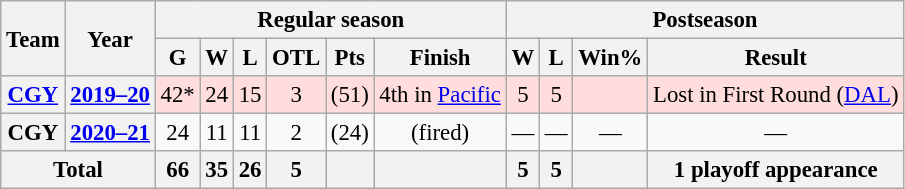<table class="wikitable" style="font-size:95%; text-align:center;">
<tr>
<th rowspan="2">Team</th>
<th rowspan="2">Year</th>
<th colspan="6">Regular season</th>
<th colspan="5">Postseason</th>
</tr>
<tr>
<th>G</th>
<th>W</th>
<th>L</th>
<th>OTL</th>
<th>Pts</th>
<th>Finish</th>
<th>W</th>
<th>L</th>
<th>Win%</th>
<th>Result</th>
</tr>
<tr style="background:#fdd;">
<th><a href='#'>CGY</a></th>
<th><a href='#'>2019–20</a></th>
<td>42*</td>
<td>24</td>
<td>15</td>
<td>3</td>
<td>(51)</td>
<td>4th in <a href='#'>Pacific</a></td>
<td>5</td>
<td>5</td>
<td></td>
<td>Lost in First Round (<a href='#'>DAL</a>)</td>
</tr>
<tr>
<th>CGY</th>
<th><a href='#'>2020–21</a></th>
<td>24</td>
<td>11</td>
<td>11</td>
<td>2</td>
<td>(24)</td>
<td>(fired)</td>
<td>—</td>
<td>—</td>
<td>—</td>
<td>—</td>
</tr>
<tr>
<th colspan="2">Total</th>
<th>66</th>
<th>35</th>
<th>26</th>
<th>5</th>
<th> </th>
<th> </th>
<th>5</th>
<th>5</th>
<th></th>
<th>1 playoff appearance</th>
</tr>
</table>
